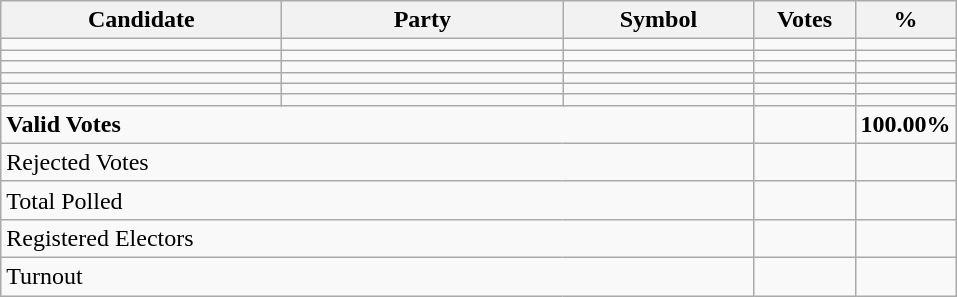<table class="wikitable" border="1" style="text-align:right;">
<tr>
<th align=left width="180">Candidate</th>
<th align=left width="180">Party</th>
<th align=left width="120">Symbol</th>
<th align=left width="60">Votes</th>
<th align=left width="60">%</th>
</tr>
<tr>
<td align=left></td>
<td align=left></td>
<td></td>
<td></td>
<td></td>
</tr>
<tr>
<td align=left></td>
<td align=left></td>
<td></td>
<td></td>
<td></td>
</tr>
<tr>
<td align=left></td>
<td align=left></td>
<td></td>
<td></td>
<td></td>
</tr>
<tr>
<td align=left></td>
<td align=left></td>
<td></td>
<td></td>
<td></td>
</tr>
<tr>
<td align=left></td>
<td align=left></td>
<td></td>
<td></td>
<td></td>
</tr>
<tr>
<td align=left></td>
<td align=left></td>
<td></td>
<td></td>
<td></td>
</tr>
<tr>
<td align=left colspan=3><strong>Valid Votes</strong></td>
<td><strong> </strong></td>
<td><strong>100.00%</strong></td>
</tr>
<tr>
<td align=left colspan=3>Rejected Votes</td>
<td></td>
<td></td>
</tr>
<tr>
<td align=left colspan=3>Total Polled</td>
<td></td>
<td></td>
</tr>
<tr>
<td align=left colspan=3>Registered Electors</td>
<td></td>
<td></td>
</tr>
<tr>
<td align=left colspan=3>Turnout</td>
<td></td>
</tr>
</table>
